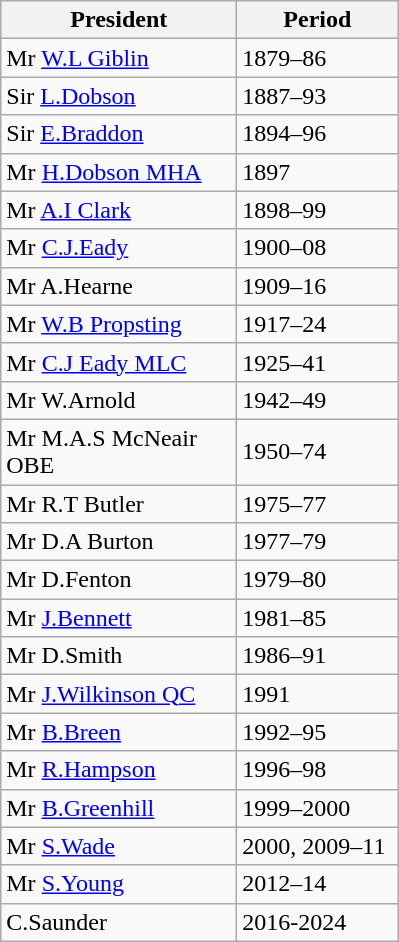<table class="wikitable sortable">
<tr>
<th width=150px>President</th>
<th width=100px>Period</th>
</tr>
<tr>
<td>Mr <a href='#'>W.L Giblin</a></td>
<td>1879–86</td>
</tr>
<tr>
<td>Sir <a href='#'>L.Dobson</a></td>
<td>1887–93</td>
</tr>
<tr>
<td>Sir <a href='#'>E.Braddon</a></td>
<td>1894–96</td>
</tr>
<tr>
<td>Mr <a href='#'>H.Dobson MHA</a></td>
<td>1897</td>
</tr>
<tr>
<td>Mr <a href='#'>A.I Clark</a></td>
<td>1898–99</td>
</tr>
<tr>
<td>Mr <a href='#'>C.J.Eady</a></td>
<td>1900–08</td>
</tr>
<tr>
<td>Mr A.Hearne</td>
<td>1909–16</td>
</tr>
<tr>
<td>Mr <a href='#'>W.B Propsting</a></td>
<td>1917–24</td>
</tr>
<tr>
<td>Mr <a href='#'>C.J Eady MLC</a></td>
<td>1925–41</td>
</tr>
<tr>
<td>Mr W.Arnold</td>
<td>1942–49</td>
</tr>
<tr>
<td>Mr M.A.S McNeair OBE</td>
<td>1950–74</td>
</tr>
<tr>
<td>Mr R.T Butler</td>
<td>1975–77</td>
</tr>
<tr>
<td>Mr D.A Burton</td>
<td>1977–79</td>
</tr>
<tr>
<td>Mr D.Fenton</td>
<td>1979–80</td>
</tr>
<tr>
<td>Mr <a href='#'>J.Bennett</a></td>
<td>1981–85</td>
</tr>
<tr>
<td>Mr D.Smith</td>
<td>1986–91</td>
</tr>
<tr>
<td>Mr <a href='#'>J.Wilkinson QC</a></td>
<td>1991</td>
</tr>
<tr>
<td>Mr <a href='#'>B.Breen</a></td>
<td>1992–95</td>
</tr>
<tr>
<td>Mr <a href='#'>R.Hampson</a></td>
<td>1996–98</td>
</tr>
<tr>
<td>Mr <a href='#'>B.Greenhill</a></td>
<td>1999–2000</td>
</tr>
<tr>
<td>Mr <a href='#'>S.Wade</a></td>
<td>2000, 2009–11</td>
</tr>
<tr>
<td>Mr <a href='#'>S.Young</a></td>
<td>2012–14</td>
</tr>
<tr>
<td Mr Carl Saunder>C.Saunder</td>
<td>2016-2024</td>
</tr>
</table>
